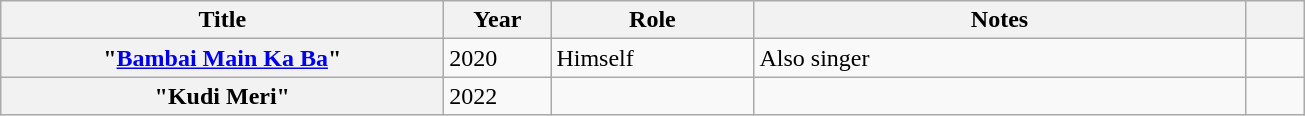<table class="wikitable plainrowheaders unsortable" style="text-align: margin;">
<tr>
<th scope="col" style="width: 18em;">Title</th>
<th scope="col" style="width: 4em;">Year</th>
<th scope="col" style="width: 8em;">Role</th>
<th scope="col" style="width: 20em;">Notes</th>
<th scope="col" style="width: 2em;"></th>
</tr>
<tr>
<th scope="row">"<a href='#'>Bambai Main Ka Ba</a>"</th>
<td>2020</td>
<td>Himself</td>
<td>Also singer</td>
<td></td>
</tr>
<tr>
<th scope="row">"Kudi Meri"</th>
<td>2022</td>
<td></td>
<td></td>
<td></td>
</tr>
</table>
